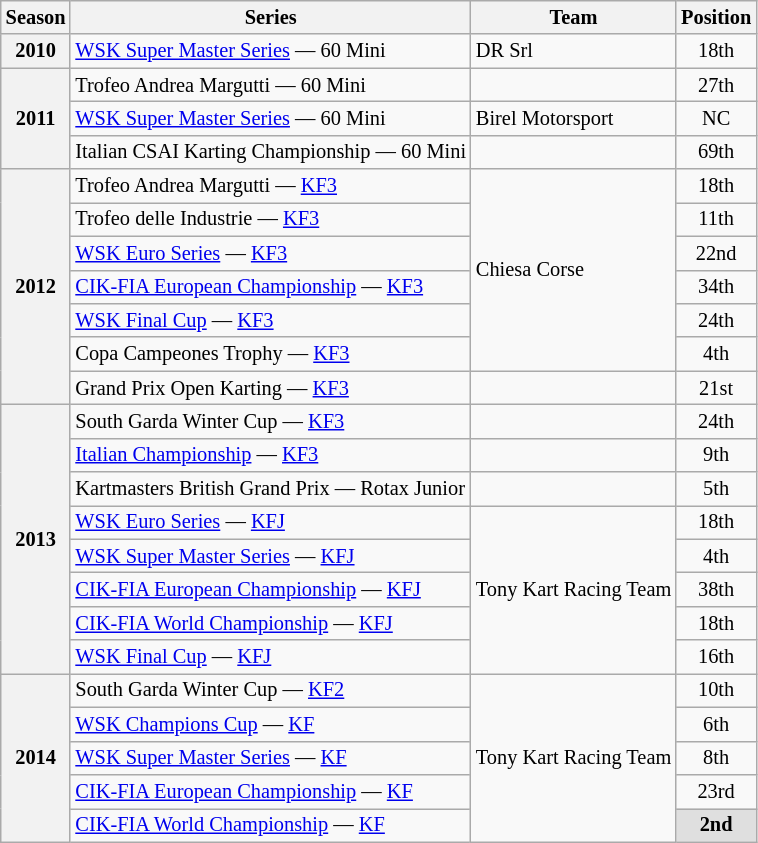<table class="wikitable" style="font-size: 85%; text-align:center">
<tr>
<th>Season</th>
<th>Series</th>
<th>Team</th>
<th>Position</th>
</tr>
<tr>
<th>2010</th>
<td align="left"><a href='#'>WSK Super Master Series</a> — 60 Mini</td>
<td align="left">DR Srl</td>
<td>18th</td>
</tr>
<tr>
<th rowspan="3">2011</th>
<td align="left">Trofeo Andrea Margutti — 60 Mini</td>
<td align="left"></td>
<td>27th</td>
</tr>
<tr>
<td align="left"><a href='#'>WSK Super Master Series</a> — 60 Mini</td>
<td align="left">Birel Motorsport</td>
<td>NC</td>
</tr>
<tr>
<td align="left">Italian CSAI Karting Championship — 60 Mini</td>
<td align="left"></td>
<td>69th</td>
</tr>
<tr>
<th rowspan="7">2012</th>
<td align="left">Trofeo Andrea Margutti — <a href='#'>KF3</a></td>
<td rowspan="6"  align="left">Chiesa Corse</td>
<td>18th</td>
</tr>
<tr>
<td align="left">Trofeo delle Industrie — <a href='#'>KF3</a></td>
<td>11th</td>
</tr>
<tr>
<td align="left"><a href='#'>WSK Euro Series</a> — <a href='#'>KF3</a></td>
<td>22nd</td>
</tr>
<tr>
<td align="left"><a href='#'>CIK-FIA European Championship</a> — <a href='#'>KF3</a></td>
<td>34th</td>
</tr>
<tr>
<td align="left"><a href='#'>WSK Final Cup</a> — <a href='#'>KF3</a></td>
<td>24th</td>
</tr>
<tr>
<td align="left">Copa Campeones Trophy — <a href='#'>KF3</a></td>
<td>4th</td>
</tr>
<tr>
<td align="left">Grand Prix Open Karting — <a href='#'>KF3</a></td>
<td align="left"></td>
<td>21st</td>
</tr>
<tr>
<th rowspan="8">2013</th>
<td align="left">South Garda Winter Cup — <a href='#'>KF3</a></td>
<td align="left"></td>
<td>24th</td>
</tr>
<tr>
<td align="left"><a href='#'>Italian Championship</a> — <a href='#'>KF3</a></td>
<td align="left"></td>
<td>9th</td>
</tr>
<tr>
<td align="left">Kartmasters British Grand Prix — Rotax Junior</td>
<td align="left"></td>
<td>5th</td>
</tr>
<tr>
<td align="left"><a href='#'>WSK Euro Series</a> — <a href='#'>KFJ</a></td>
<td rowspan="5"  align="left">Tony Kart Racing Team</td>
<td>18th</td>
</tr>
<tr>
<td align="left"><a href='#'>WSK Super Master Series</a> — <a href='#'>KFJ</a></td>
<td>4th</td>
</tr>
<tr>
<td align="left"><a href='#'>CIK-FIA European Championship</a> — <a href='#'>KFJ</a></td>
<td>38th</td>
</tr>
<tr>
<td align="left"><a href='#'>CIK-FIA World Championship</a> — <a href='#'>KFJ</a></td>
<td>18th</td>
</tr>
<tr>
<td align="left"><a href='#'>WSK Final Cup</a> — <a href='#'>KFJ</a></td>
<td>16th</td>
</tr>
<tr>
<th rowspan="5">2014</th>
<td align="left">South Garda Winter Cup — <a href='#'>KF2</a></td>
<td rowspan="5">Tony Kart Racing Team</td>
<td>10th</td>
</tr>
<tr>
<td align="left"><a href='#'>WSK Champions Cup</a> — <a href='#'>KF</a></td>
<td>6th</td>
</tr>
<tr>
<td align="left"><a href='#'>WSK Super Master Series</a> — <a href='#'>KF</a></td>
<td>8th</td>
</tr>
<tr>
<td align="left"><a href='#'>CIK-FIA European Championship</a> — <a href='#'>KF</a></td>
<td>23rd</td>
</tr>
<tr>
<td align="left"><a href='#'>CIK-FIA World Championship</a> — <a href='#'>KF</a></td>
<td style="background:#DFDFDF;"><strong>2nd</strong></td>
</tr>
</table>
